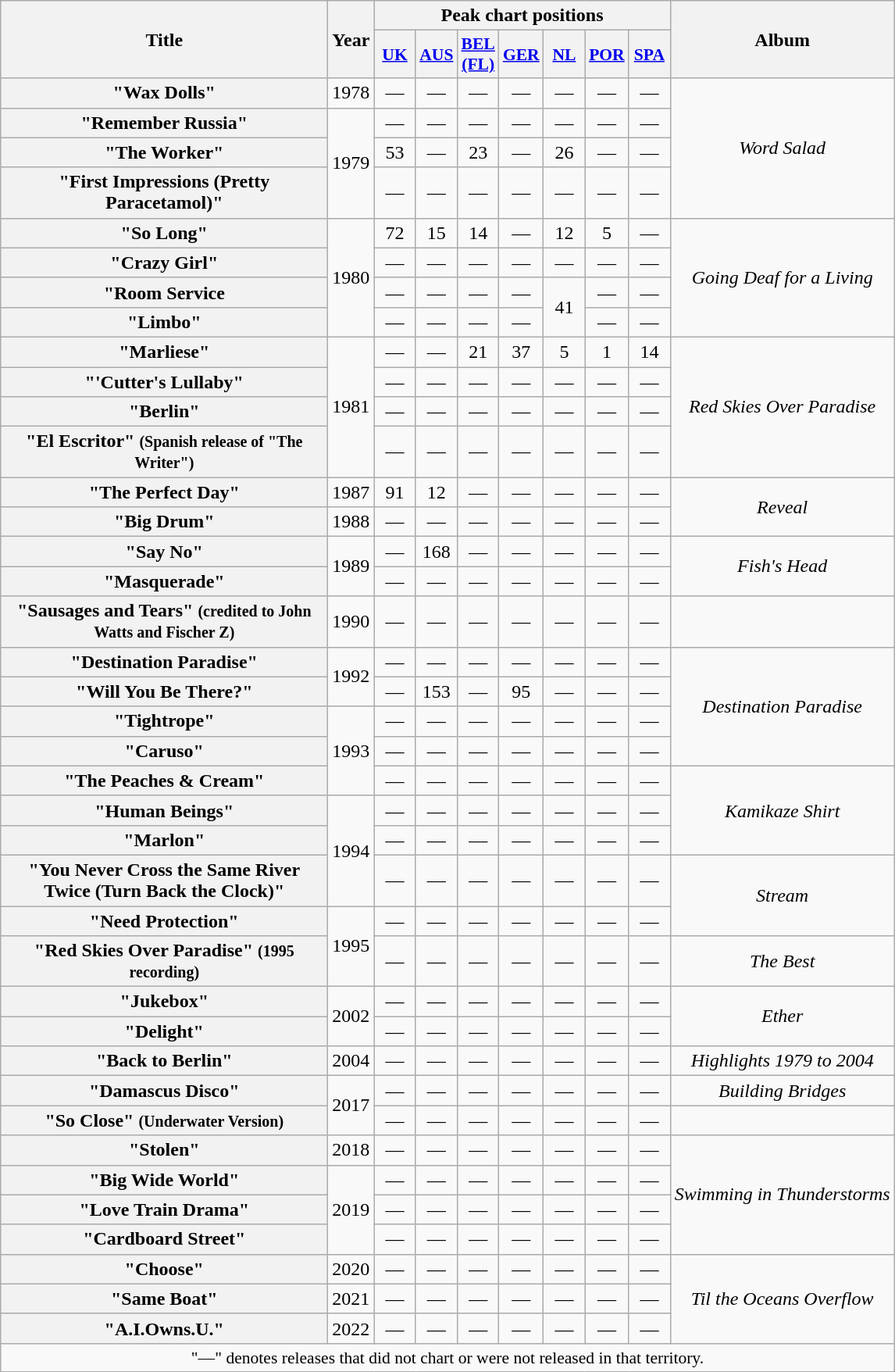<table class="wikitable plainrowheaders" style="text-align:center;">
<tr>
<th rowspan="2" scope="col" style="width:17em;">Title</th>
<th rowspan="2" scope="col" style="width:2em;">Year</th>
<th colspan="7">Peak chart positions</th>
<th rowspan="2">Album</th>
</tr>
<tr>
<th scope="col" style="width:2em;font-size:90%;"><a href='#'>UK</a><br></th>
<th scope="col" style="width:2em;font-size:90%;"><a href='#'>AUS</a><br></th>
<th scope="col" style="width:2em;font-size:90%;"><a href='#'>BEL<br>(FL)</a><br></th>
<th scope="col" style="width:2em;font-size:90%;"><a href='#'>GER</a><br></th>
<th scope="col" style="width:2em;font-size:90%;"><a href='#'>NL</a><br></th>
<th scope="col" style="width:2em;font-size:90%;"><a href='#'>POR</a><br></th>
<th scope="col" style="width:2em;font-size:90%;"><a href='#'>SPA</a><br></th>
</tr>
<tr>
<th scope="row">"Wax Dolls"</th>
<td>1978</td>
<td>—</td>
<td>—</td>
<td>—</td>
<td>—</td>
<td>—</td>
<td>—</td>
<td>—</td>
<td rowspan="4"><em>Word Salad</em></td>
</tr>
<tr>
<th scope="row">"Remember Russia"</th>
<td rowspan="3">1979</td>
<td>—</td>
<td>—</td>
<td>—</td>
<td>—</td>
<td>—</td>
<td>—</td>
<td>—</td>
</tr>
<tr>
<th scope="row">"The Worker"</th>
<td>53</td>
<td>—</td>
<td>23</td>
<td>—</td>
<td>26</td>
<td>—</td>
<td>—</td>
</tr>
<tr>
<th scope="row">"First Impressions (Pretty Paracetamol)"</th>
<td>—</td>
<td>—</td>
<td>—</td>
<td>—</td>
<td>—</td>
<td>—</td>
<td>—</td>
</tr>
<tr>
<th scope="row">"So Long"</th>
<td rowspan="4">1980</td>
<td>72</td>
<td>15</td>
<td>14</td>
<td>—</td>
<td>12</td>
<td>5</td>
<td>—</td>
<td rowspan="4"><em>Going Deaf for a Living</em></td>
</tr>
<tr>
<th scope="row">"Crazy Girl"</th>
<td>—</td>
<td>—</td>
<td>—</td>
<td>—</td>
<td>—</td>
<td>—</td>
<td>—</td>
</tr>
<tr>
<th scope="row">"Room Service</th>
<td>—</td>
<td>—</td>
<td>—</td>
<td>—</td>
<td rowspan="2">41</td>
<td>—</td>
<td>—</td>
</tr>
<tr>
<th scope="row">"Limbo"</th>
<td>—</td>
<td>—</td>
<td>—</td>
<td>—</td>
<td>—</td>
<td>—</td>
</tr>
<tr>
<th scope="row">"Marliese"</th>
<td rowspan="4">1981</td>
<td>—</td>
<td>—</td>
<td>21</td>
<td>37</td>
<td>5</td>
<td>1</td>
<td>14</td>
<td rowspan="4"><em>Red Skies Over Paradise</em></td>
</tr>
<tr>
<th scope="row">"'Cutter's Lullaby"</th>
<td>—</td>
<td>—</td>
<td>—</td>
<td>—</td>
<td>—</td>
<td>—</td>
<td>—</td>
</tr>
<tr>
<th scope="row">"Berlin"</th>
<td>—</td>
<td>—</td>
<td>—</td>
<td>—</td>
<td>—</td>
<td>—</td>
<td>—</td>
</tr>
<tr>
<th scope="row">"El Escritor" <small>(Spanish release of "The Writer")</small></th>
<td>—</td>
<td>—</td>
<td>—</td>
<td>—</td>
<td>—</td>
<td>—</td>
<td>—</td>
</tr>
<tr>
<th scope="row">"The Perfect Day"</th>
<td>1987</td>
<td>91</td>
<td>12</td>
<td>—</td>
<td>—</td>
<td>—</td>
<td>—</td>
<td>—</td>
<td rowspan="2"><em>Reveal</em></td>
</tr>
<tr>
<th scope="row">"Big Drum"</th>
<td>1988</td>
<td>—</td>
<td>—</td>
<td>—</td>
<td>—</td>
<td>—</td>
<td>—</td>
<td>—</td>
</tr>
<tr>
<th scope="row">"Say No"</th>
<td rowspan="2">1989</td>
<td>—</td>
<td>168</td>
<td>—</td>
<td>—</td>
<td>—</td>
<td>—</td>
<td>—</td>
<td rowspan="2"><em>Fish's Head</em></td>
</tr>
<tr>
<th scope="row">"Masquerade"</th>
<td>—</td>
<td>—</td>
<td>—</td>
<td>—</td>
<td>—</td>
<td>—</td>
<td>—</td>
</tr>
<tr>
<th scope="row">"Sausages and Tears" <small>(credited to John Watts and Fischer Z)</small></th>
<td>1990</td>
<td>—</td>
<td>—</td>
<td>—</td>
<td>—</td>
<td>—</td>
<td>—</td>
<td>—</td>
<td></td>
</tr>
<tr>
<th scope="row">"Destination Paradise"</th>
<td rowspan="2">1992</td>
<td>—</td>
<td>—</td>
<td>—</td>
<td>—</td>
<td>—</td>
<td>—</td>
<td>—</td>
<td rowspan="4"><em>Destination Paradise</em></td>
</tr>
<tr>
<th scope="row">"Will You Be There?"</th>
<td>—</td>
<td>153</td>
<td>—</td>
<td>95</td>
<td>—</td>
<td>—</td>
<td>—</td>
</tr>
<tr>
<th scope="row">"Tightrope"</th>
<td rowspan="3">1993</td>
<td>—</td>
<td>—</td>
<td>—</td>
<td>—</td>
<td>—</td>
<td>—</td>
<td>—</td>
</tr>
<tr>
<th scope="row">"Caruso"</th>
<td>—</td>
<td>—</td>
<td>—</td>
<td>—</td>
<td>—</td>
<td>—</td>
<td>—</td>
</tr>
<tr>
<th scope="row">"The Peaches & Cream"</th>
<td>—</td>
<td>—</td>
<td>—</td>
<td>—</td>
<td>—</td>
<td>—</td>
<td>—</td>
<td rowspan="3"><em>Kamikaze Shirt</em></td>
</tr>
<tr>
<th scope="row">"Human Beings"</th>
<td rowspan="3">1994</td>
<td>—</td>
<td>—</td>
<td>—</td>
<td>—</td>
<td>—</td>
<td>—</td>
<td>—</td>
</tr>
<tr>
<th scope="row">"Marlon"</th>
<td>—</td>
<td>—</td>
<td>—</td>
<td>—</td>
<td>—</td>
<td>—</td>
<td>—</td>
</tr>
<tr>
<th scope="row">"You Never Cross the Same River Twice (Turn Back the Clock)"</th>
<td>—</td>
<td>—</td>
<td>—</td>
<td>—</td>
<td>—</td>
<td>—</td>
<td>—</td>
<td rowspan="2"><em>Stream</em></td>
</tr>
<tr>
<th scope="row">"Need Protection"</th>
<td rowspan="2">1995</td>
<td>—</td>
<td>—</td>
<td>—</td>
<td>—</td>
<td>—</td>
<td>—</td>
<td>—</td>
</tr>
<tr>
<th scope="row">"Red Skies Over Paradise" <small>(1995 recording)</small></th>
<td>—</td>
<td>—</td>
<td>—</td>
<td>—</td>
<td>—</td>
<td>—</td>
<td>—</td>
<td><em>The Best</em></td>
</tr>
<tr>
<th scope="row">"Jukebox"</th>
<td rowspan="2">2002</td>
<td>—</td>
<td>—</td>
<td>—</td>
<td>—</td>
<td>—</td>
<td>—</td>
<td>—</td>
<td rowspan="2"><em>Ether</em></td>
</tr>
<tr>
<th scope="row">"Delight"</th>
<td>—</td>
<td>—</td>
<td>—</td>
<td>—</td>
<td>—</td>
<td>—</td>
<td>—</td>
</tr>
<tr>
<th scope="row">"Back to Berlin"</th>
<td>2004</td>
<td>—</td>
<td>—</td>
<td>—</td>
<td>—</td>
<td>—</td>
<td>—</td>
<td>—</td>
<td><em>Highlights 1979 to 2004</em></td>
</tr>
<tr>
<th scope="row">"Damascus Disco"</th>
<td rowspan="2">2017</td>
<td>—</td>
<td>—</td>
<td>—</td>
<td>—</td>
<td>—</td>
<td>—</td>
<td>—</td>
<td><em>Building Bridges</em></td>
</tr>
<tr>
<th scope="row">"So Close" <small>(Underwater Version)</small></th>
<td>—</td>
<td>—</td>
<td>—</td>
<td>—</td>
<td>—</td>
<td>—</td>
<td>—</td>
<td></td>
</tr>
<tr>
<th scope="row">"Stolen"</th>
<td>2018</td>
<td>—</td>
<td>—</td>
<td>—</td>
<td>—</td>
<td>—</td>
<td>—</td>
<td>—</td>
<td rowspan="4"><em>Swimming in Thunderstorms</em></td>
</tr>
<tr>
<th scope="row">"Big Wide World"</th>
<td rowspan="3">2019</td>
<td>—</td>
<td>—</td>
<td>—</td>
<td>—</td>
<td>—</td>
<td>—</td>
<td>—</td>
</tr>
<tr>
<th scope="row">"Love Train Drama"</th>
<td>—</td>
<td>—</td>
<td>—</td>
<td>—</td>
<td>—</td>
<td>—</td>
<td>—</td>
</tr>
<tr>
<th scope="row">"Cardboard Street"</th>
<td>—</td>
<td>—</td>
<td>—</td>
<td>—</td>
<td>—</td>
<td>—</td>
<td>—</td>
</tr>
<tr>
<th scope="row">"Choose"</th>
<td>2020</td>
<td>—</td>
<td>—</td>
<td>—</td>
<td>—</td>
<td>—</td>
<td>—</td>
<td>—</td>
<td rowspan="3"><em>Til the Oceans Overflow</em></td>
</tr>
<tr>
<th scope="row">"Same Boat"</th>
<td>2021</td>
<td>—</td>
<td>—</td>
<td>—</td>
<td>—</td>
<td>—</td>
<td>—</td>
<td>—</td>
</tr>
<tr>
<th scope="row">"A.I.Owns.U."</th>
<td>2022</td>
<td>—</td>
<td>—</td>
<td>—</td>
<td>—</td>
<td>—</td>
<td>—</td>
<td>—</td>
</tr>
<tr>
<td colspan="10" style="font-size:90%">"—" denotes releases that did not chart or were not released in that territory.</td>
</tr>
</table>
